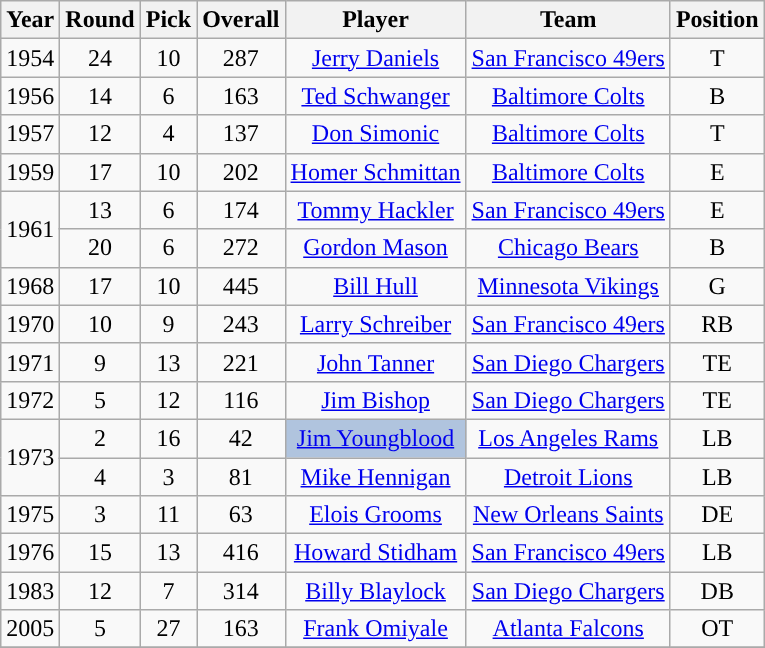<table class="wikitable sortable" style="text-align: center;">
<tr>
<th>Year</th>
<th>Round</th>
<th>Pick</th>
<th>Overall</th>
<th>Player</th>
<th>Team</th>
<th>Position</th>
</tr>
<tr>
<td>1954</td>
<td>24</td>
<td>10</td>
<td>287</td>
<td><a href='#'>Jerry Daniels</a></td>
<td><a href='#'>San Francisco 49ers</a></td>
<td>T</td>
</tr>
<tr>
<td>1956</td>
<td>14</td>
<td>6</td>
<td>163</td>
<td><a href='#'>Ted Schwanger</a></td>
<td><a href='#'>Baltimore Colts</a></td>
<td>B</td>
</tr>
<tr>
<td>1957</td>
<td>12</td>
<td>4</td>
<td>137</td>
<td><a href='#'>Don Simonic</a></td>
<td><a href='#'>Baltimore Colts</a></td>
<td>T</td>
</tr>
<tr>
<td>1959</td>
<td>17</td>
<td>10</td>
<td>202</td>
<td><a href='#'>Homer Schmittan</a></td>
<td><a href='#'>Baltimore Colts</a></td>
<td>E</td>
</tr>
<tr>
<td rowspan="2">1961</td>
<td>13</td>
<td>6</td>
<td>174</td>
<td><a href='#'>Tommy Hackler</a></td>
<td><a href='#'>San Francisco 49ers</a></td>
<td>E</td>
</tr>
<tr>
<td>20</td>
<td>6</td>
<td>272</td>
<td><a href='#'>Gordon Mason</a></td>
<td><a href='#'>Chicago Bears</a></td>
<td>B</td>
</tr>
<tr>
<td>1968</td>
<td>17</td>
<td>10</td>
<td>445</td>
<td><a href='#'>Bill Hull</a></td>
<td><a href='#'>Minnesota Vikings</a></td>
<td>G</td>
</tr>
<tr>
<td>1970</td>
<td>10</td>
<td>9</td>
<td>243</td>
<td><a href='#'>Larry Schreiber</a></td>
<td><a href='#'>San Francisco 49ers</a></td>
<td>RB</td>
</tr>
<tr>
<td>1971</td>
<td>9</td>
<td>13</td>
<td>221</td>
<td><a href='#'>John Tanner</a></td>
<td><a href='#'>San Diego Chargers</a></td>
<td>TE</td>
</tr>
<tr>
<td>1972</td>
<td>5</td>
<td>12</td>
<td>116</td>
<td><a href='#'>Jim Bishop</a></td>
<td><a href='#'>San Diego Chargers</a></td>
<td>TE</td>
</tr>
<tr>
<td rowspan="2">1973</td>
<td>2</td>
<td>16</td>
<td>42</td>
<td style="background-color:lightsteelblue"><a href='#'>Jim Youngblood</a></td>
<td><a href='#'>Los Angeles Rams</a></td>
<td>LB</td>
</tr>
<tr>
<td>4</td>
<td>3</td>
<td>81</td>
<td><a href='#'>Mike Hennigan</a></td>
<td><a href='#'>Detroit Lions</a></td>
<td>LB</td>
</tr>
<tr>
<td>1975</td>
<td>3</td>
<td>11</td>
<td>63</td>
<td><a href='#'>Elois Grooms</a></td>
<td><a href='#'>New Orleans Saints</a></td>
<td>DE</td>
</tr>
<tr>
<td>1976</td>
<td>15</td>
<td>13</td>
<td>416</td>
<td><a href='#'>Howard Stidham</a></td>
<td><a href='#'>San Francisco 49ers</a></td>
<td>LB</td>
</tr>
<tr>
<td>1983</td>
<td>12</td>
<td>7</td>
<td>314</td>
<td><a href='#'>Billy Blaylock</a></td>
<td><a href='#'>San Diego Chargers</a></td>
<td>DB</td>
</tr>
<tr>
<td>2005</td>
<td>5</td>
<td>27</td>
<td>163</td>
<td><a href='#'>Frank Omiyale</a></td>
<td><a href='#'>Atlanta Falcons</a></td>
<td>OT</td>
</tr>
<tr>
</tr>
</table>
